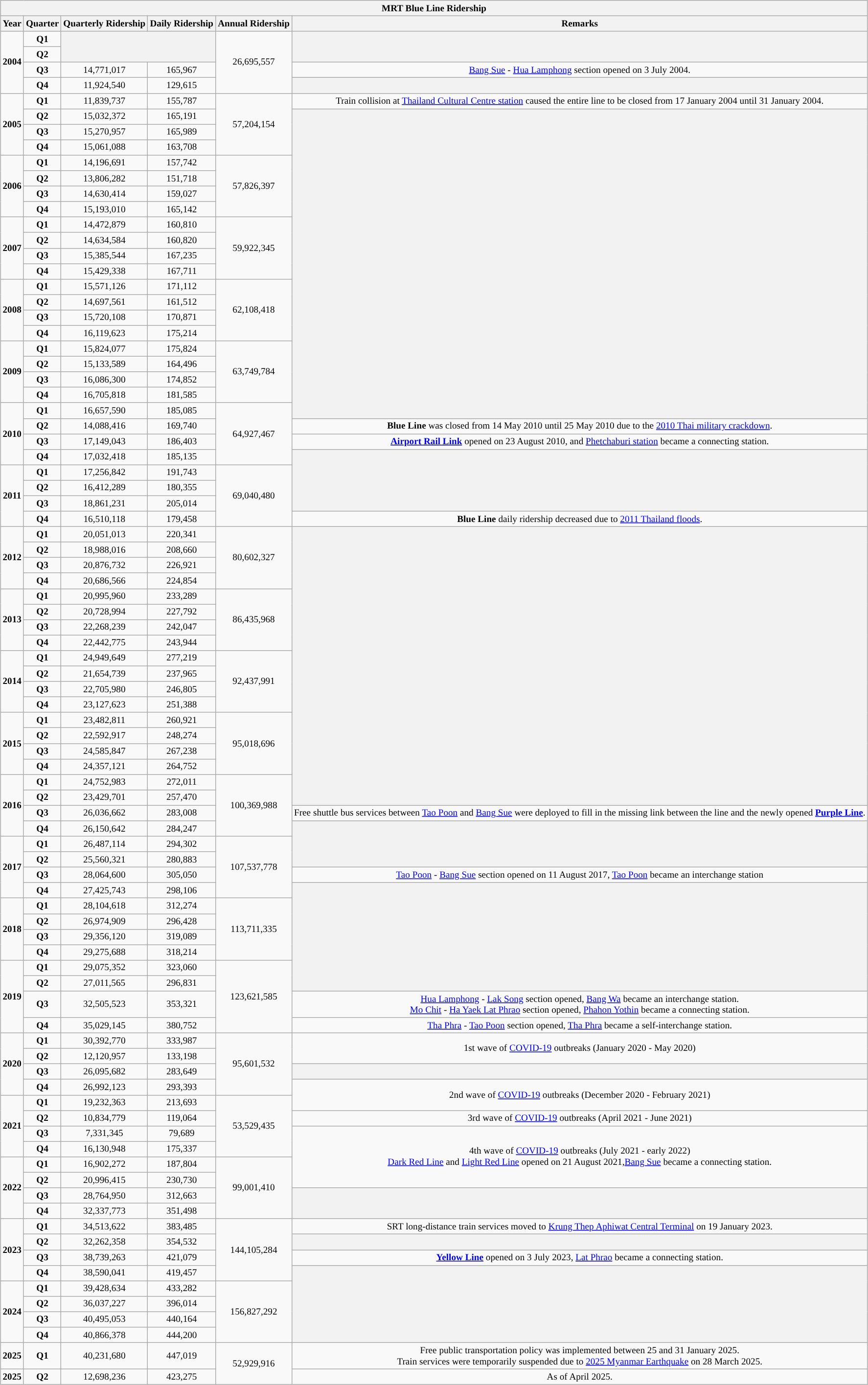<table class="wikitable" style="margin:auto;font-align:center;text-align:center;font-size:80%;">
<tr>
<th colspan="6" align="center" style="background:#">MRT Blue Line Ridership</th>
</tr>
<tr>
<th style="background:#">Year</th>
<th style="background:#">Quarter</th>
<th style="background:#">Quarterly Ridership</th>
<th style="background:#">Daily Ridership</th>
<th style="background:#"><strong>Annual Ridership</strong></th>
<th style="background:#">Remarks</th>
</tr>
<tr>
<td rowspan="4"><strong>2004</strong></td>
<td><strong>Q1</strong></td>
<th colspan="2" rowspan="2"></th>
<td rowspan="4">26,695,557</td>
<th rowspan="2"></th>
</tr>
<tr>
<td><strong>Q2</strong></td>
</tr>
<tr>
<td><strong>Q3</strong></td>
<td>14,771,017</td>
<td>165,967</td>
<td><a href='#'>Bang Sue</a> - <a href='#'>Hua Lamphong</a> section opened on 3 July 2004.</td>
</tr>
<tr>
<td><strong>Q4</strong></td>
<td>11,924,540</td>
<td>129,615</td>
<th></th>
</tr>
<tr>
<td rowspan="4"><strong>2005</strong></td>
<td><strong>Q1</strong></td>
<td>11,839,737</td>
<td>155,787</td>
<td rowspan="4">57,204,154</td>
<td>Train collision at <a href='#'>Thailand Cultural Centre station</a> caused the entire line to be closed from 17 January 2004 until 31 January 2004.</td>
</tr>
<tr>
<td><strong>Q2</strong></td>
<td>15,032,372</td>
<td>165,191</td>
<th rowspan="20"></th>
</tr>
<tr>
<td><strong>Q3</strong></td>
<td>15,270,957</td>
<td>165,989</td>
</tr>
<tr>
<td><strong>Q4</strong></td>
<td>15,061,088</td>
<td>163,708</td>
</tr>
<tr>
<td rowspan="4"><strong>2006</strong></td>
<td><strong>Q1</strong></td>
<td>14,196,691</td>
<td>157,742</td>
<td rowspan="4">57,826,397</td>
</tr>
<tr>
<td><strong>Q2</strong></td>
<td>13,806,282</td>
<td>151,718</td>
</tr>
<tr>
<td><strong>Q3</strong></td>
<td>14,630,414</td>
<td>159,027</td>
</tr>
<tr>
<td><strong>Q4</strong></td>
<td>15,193,010</td>
<td>165,142</td>
</tr>
<tr>
<td rowspan="4"><strong>2007</strong></td>
<td><strong>Q1</strong></td>
<td>14,472,879</td>
<td>160,810</td>
<td rowspan="4">59,922,345</td>
</tr>
<tr>
<td><strong>Q2</strong></td>
<td>14,634,584</td>
<td>160,820</td>
</tr>
<tr>
<td><strong>Q3</strong></td>
<td>15,385,544</td>
<td>167,235</td>
</tr>
<tr>
<td><strong>Q4</strong></td>
<td>15,429,338</td>
<td>167,711</td>
</tr>
<tr>
<td rowspan="4"><strong>2008</strong></td>
<td><strong>Q1</strong></td>
<td>15,571,126</td>
<td>171,112</td>
<td rowspan="4">62,108,418</td>
</tr>
<tr>
<td><strong>Q2</strong></td>
<td>14,697,561</td>
<td>161,512</td>
</tr>
<tr>
<td><strong>Q3</strong></td>
<td>15,720,108</td>
<td>170,871</td>
</tr>
<tr>
<td><strong>Q4</strong></td>
<td>16,119,623</td>
<td>175,214</td>
</tr>
<tr>
<td rowspan="4"><strong>2009</strong></td>
<td><strong>Q1</strong></td>
<td>15,824,077</td>
<td>175,824</td>
<td rowspan="4">63,749,784</td>
</tr>
<tr>
<td><strong>Q2</strong></td>
<td>15,133,589</td>
<td>164,496</td>
</tr>
<tr>
<td><strong>Q3</strong></td>
<td>16,086,300</td>
<td>174,852</td>
</tr>
<tr>
<td><strong>Q4</strong></td>
<td>16,705,818</td>
<td>181,585</td>
</tr>
<tr>
<td rowspan="4"><strong>2010</strong></td>
<td><strong>Q1</strong></td>
<td>16,657,590</td>
<td>185,085</td>
<td rowspan="4">64,927,467</td>
</tr>
<tr>
<td><strong>Q2</strong></td>
<td>14,088,416</td>
<td>169,740</td>
<td><strong> Blue Line</strong> was closed from 14 May 2010 until 25 May 2010 due to the <a href='#'>2010 Thai military crackdown</a>.</td>
</tr>
<tr>
<td><strong>Q3</strong></td>
<td>17,149,043</td>
<td>186,403</td>
<td><strong> <a href='#'>Airport Rail Link</a></strong> opened on 23 August 2010, and <a href='#'>Phetchaburi station</a> became a connecting station.</td>
</tr>
<tr>
<td><strong>Q4</strong></td>
<td>17,032,418</td>
<td>185,135</td>
<th rowspan="4"></th>
</tr>
<tr>
<td rowspan="4"><strong>2011</strong></td>
<td><strong>Q1</strong></td>
<td>17,256,842</td>
<td>191,743</td>
<td rowspan="4">69,040,480</td>
</tr>
<tr>
<td><strong>Q2</strong></td>
<td>16,412,289</td>
<td>180,355</td>
</tr>
<tr>
<td><strong>Q3</strong></td>
<td>18,861,231</td>
<td>205,014</td>
</tr>
<tr>
<td><strong>Q4</strong></td>
<td>16,510,118</td>
<td>179,458</td>
<td><strong></strong> <strong>Blue Line</strong> daily ridership decreased due to <a href='#'>2011 Thailand floods</a>.</td>
</tr>
<tr>
<td rowspan="4"><strong>2012</strong></td>
<td><strong>Q1</strong></td>
<td>20,051,013</td>
<td>220,341</td>
<td rowspan="4">80,602,327</td>
<th rowspan="18"></th>
</tr>
<tr>
<td><strong>Q2</strong></td>
<td>18,988,016</td>
<td>208,660</td>
</tr>
<tr>
<td><strong>Q3</strong></td>
<td>20,876,732</td>
<td>226,921</td>
</tr>
<tr>
<td><strong>Q4</strong></td>
<td>20,686,566</td>
<td>224,854</td>
</tr>
<tr>
<td rowspan="4"><strong>2013</strong></td>
<td><strong>Q1</strong></td>
<td>20,995,960</td>
<td>233,289</td>
<td rowspan="4">86,435,968</td>
</tr>
<tr>
<td><strong>Q2</strong></td>
<td>20,728,994</td>
<td>227,792</td>
</tr>
<tr>
<td><strong>Q3</strong></td>
<td>22,268,239</td>
<td>242,047</td>
</tr>
<tr>
<td><strong>Q4</strong></td>
<td>22,442,775</td>
<td>243,944</td>
</tr>
<tr>
<td rowspan="4"><strong>2014</strong></td>
<td><strong>Q1</strong></td>
<td>24,949,649</td>
<td>277,219</td>
<td rowspan="4">92,437,991</td>
</tr>
<tr>
<td><strong>Q2</strong></td>
<td>21,654,739</td>
<td>237,965</td>
</tr>
<tr>
<td><strong>Q3</strong></td>
<td>22,705,980</td>
<td>246,805</td>
</tr>
<tr>
<td><strong>Q4</strong></td>
<td>23,127,623</td>
<td>251,388</td>
</tr>
<tr>
<td rowspan="4"><strong>2015</strong></td>
<td><strong>Q1</strong></td>
<td>23,482,811</td>
<td>260,921</td>
<td rowspan="4">95,018,696</td>
</tr>
<tr>
<td><strong>Q2</strong></td>
<td>22,592,917</td>
<td>248,274</td>
</tr>
<tr>
<td><strong>Q3</strong></td>
<td>24,585,847</td>
<td>267,238</td>
</tr>
<tr>
<td><strong>Q4</strong></td>
<td>24,357,121</td>
<td>264,752</td>
</tr>
<tr>
<td rowspan="4"><strong>2016</strong></td>
<td><strong>Q1</strong></td>
<td>24,752,983</td>
<td>272,011</td>
<td rowspan="4">100,369,988</td>
</tr>
<tr>
<td><strong>Q2</strong></td>
<td>23,429,701</td>
<td>257,470</td>
</tr>
<tr>
<td><strong>Q3</strong></td>
<td>26,036,662</td>
<td>283,008</td>
<td>Free shuttle bus services between <a href='#'>Tao Poon</a> and <a href='#'>Bang Sue</a> were deployed to fill in the missing link between the line and the newly opened <strong></strong> <a href='#'><strong>Purple Line</strong></a>.</td>
</tr>
<tr>
<td><strong>Q4</strong></td>
<td>26,150,642</td>
<td>284,247</td>
<th rowspan="3"></th>
</tr>
<tr>
<td rowspan="4"><strong>2017</strong></td>
<td><strong>Q1</strong></td>
<td>26,487,114</td>
<td>294,302</td>
<td rowspan="4">107,537,778</td>
</tr>
<tr>
<td><strong>Q2</strong></td>
<td>25,560,321</td>
<td>280,883</td>
</tr>
<tr>
<td><strong>Q3</strong></td>
<td>28,064,600</td>
<td>305,050</td>
<td><a href='#'>Tao Poon</a> - <a href='#'>Bang Sue</a> section opened on 11 August 2017, <a href='#'>Tao Poon</a> became an interchange station</td>
</tr>
<tr>
<td><strong>Q4</strong></td>
<td>27,425,743</td>
<td>298,106</td>
<th rowspan="7"></th>
</tr>
<tr>
<td rowspan="4"><strong>2018</strong></td>
<td><strong>Q1</strong></td>
<td>28,104,618</td>
<td>312,274</td>
<td rowspan="4">113,711,335</td>
</tr>
<tr>
<td><strong>Q2</strong></td>
<td>26,974,909</td>
<td>296,428</td>
</tr>
<tr>
<td><strong>Q3</strong></td>
<td>29,356,120</td>
<td>319,089</td>
</tr>
<tr>
<td><strong>Q4</strong></td>
<td>29,275,688</td>
<td>318,214</td>
</tr>
<tr>
<td rowspan="4"><strong>2019</strong></td>
<td><strong>Q1</strong></td>
<td>29,075,352</td>
<td>323,060</td>
<td rowspan="4">123,621,585</td>
</tr>
<tr>
<td><strong>Q2</strong></td>
<td>27,011,565</td>
<td>296,831</td>
</tr>
<tr>
<td><strong>Q3</strong></td>
<td>32,505,523</td>
<td>353,321</td>
<td><a href='#'>Hua Lamphong</a> - <a href='#'>Lak Song</a> section opened, <a href='#'>Bang Wa</a> became an interchange station.<br> <a href='#'>Mo Chit</a> -  <a href='#'>Ha Yaek Lat Phrao</a> section opened, <a href='#'>Phahon Yothin</a> became a connecting station.</td>
</tr>
<tr>
<td><strong>Q4</strong></td>
<td>35,029,145</td>
<td>380,752</td>
<td><a href='#'>Tha Phra</a> - <a href='#'>Tao Poon</a> section opened, <a href='#'>Tha Phra</a> became a self-interchange station.</td>
</tr>
<tr>
<td rowspan="4"><strong>2020</strong></td>
<td><strong>Q1</strong></td>
<td>30,392,770</td>
<td>333,987</td>
<td rowspan="4">95,601,532</td>
<td rowspan="2">1st wave of <a href='#'>COVID-19</a> outbreaks (January 2020 - May 2020)</td>
</tr>
<tr>
<td><strong>Q2</strong></td>
<td>12,120,957</td>
<td>133,198</td>
</tr>
<tr>
<td><strong>Q3</strong></td>
<td>26,095,682</td>
<td>283,649</td>
<th></th>
</tr>
<tr>
<td><strong>Q4</strong></td>
<td>26,992,123</td>
<td>293,393</td>
<td rowspan="2">2nd wave of <a href='#'>COVID-19</a> outbreaks (December 2020 - February 2021)</td>
</tr>
<tr>
<td rowspan="4"><strong>2021</strong></td>
<td><strong>Q1</strong></td>
<td>19,232,363</td>
<td>213,693</td>
<td rowspan="4">53,529,435</td>
</tr>
<tr>
<td><strong>Q2</strong></td>
<td>10,834,779</td>
<td>119,064</td>
<td>3rd wave of <a href='#'>COVID-19</a> outbreaks (April 2021 - June 2021)</td>
</tr>
<tr>
<td><strong>Q3</strong></td>
<td>7,331,345</td>
<td>79,689</td>
<td rowspan="4">4th wave of <a href='#'>COVID-19</a> outbreaks (July 2021 - early 2022)<br><strong></strong> <a href='#'>Dark Red Line</a> and <strong></strong> <a href='#'>Light Red Line</a> opened on 21 August 2021,<a href='#'>Bang Sue</a> became a connecting station.</td>
</tr>
<tr>
<td><strong>Q4</strong></td>
<td>16,130,948</td>
<td>175,337</td>
</tr>
<tr>
<td rowspan="4"><strong>2022</strong></td>
<td><strong>Q1</strong></td>
<td>16,902,272</td>
<td>187,804</td>
<td rowspan="4">99,001,410</td>
</tr>
<tr>
<td><strong>Q2</strong></td>
<td>20,996,415</td>
<td>230,730</td>
</tr>
<tr>
<td><strong>Q3</strong></td>
<td>28,764,950</td>
<td>312,663</td>
<th rowspan="2"></th>
</tr>
<tr>
<td><strong>Q4</strong></td>
<td>32,337,773</td>
<td>351,498</td>
</tr>
<tr>
<td rowspan="4"><strong>2023</strong></td>
<td><strong>Q1</strong></td>
<td>34,513,622</td>
<td>383,485</td>
<td rowspan="4">144,105,284</td>
<td>SRT long-distance train services moved to <a href='#'>Krung Thep Aphiwat Central Terminal</a> on 19 January 2023.</td>
</tr>
<tr>
<td><strong>Q2</strong></td>
<td>32,262,358</td>
<td>354,532</td>
<th></th>
</tr>
<tr>
<td><strong>Q3</strong></td>
<td>38,739,263</td>
<td>421,079</td>
<td><strong></strong> <a href='#'><strong>Yellow Line</strong></a> opened on 3 July 2023, <a href='#'>Lat Phrao</a> became a connecting station.</td>
</tr>
<tr>
<td><strong>Q4</strong></td>
<td>38,590,041</td>
<td>419,457</td>
<th rowspan="5"></th>
</tr>
<tr>
<td rowspan="4"><strong>2024</strong></td>
<td><strong>Q1</strong></td>
<td>39,428,634</td>
<td>433,282</td>
<td rowspan="4">156,827,292</td>
</tr>
<tr>
<td><strong>Q2</strong></td>
<td>36,037,227</td>
<td>396,014</td>
</tr>
<tr>
<td><strong>Q3</strong></td>
<td>40,495,053</td>
<td>440,164</td>
</tr>
<tr>
<td><strong>Q4</strong></td>
<td>40,866,378</td>
<td>444,200</td>
</tr>
<tr>
<td><strong>2025</strong></td>
<td><strong>Q1</strong></td>
<td>40,231,680</td>
<td>447,019</td>
<td rowspan="2">52,929,916</td>
<td>Free public transportation policy was implemented between 25 and 31 January 2025.<br>Train services were temporarily suspended due to <a href='#'>2025 Myanmar Earthquake</a> on 28 March 2025.</td>
</tr>
<tr>
<td><strong>2025</strong></td>
<td><strong>Q2</strong></td>
<td>12,698,236</td>
<td>423,275</td>
<td>As of April 2025.</td>
</tr>
</table>
